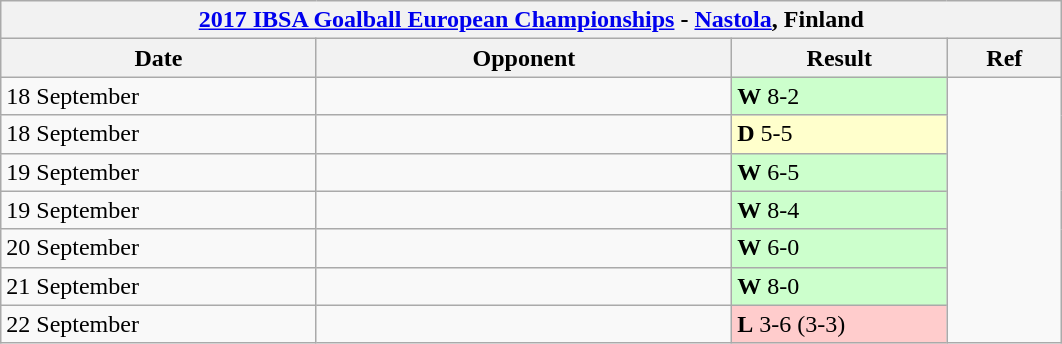<table class="wikitable">
<tr>
<th width=700 colspan=4><a href='#'>2017 IBSA Goalball European Championships</a> - <a href='#'>Nastola</a>, Finland </th>
</tr>
<tr>
<th width=150>Date</th>
<th width=200>Opponent</th>
<th width=100>Result</th>
<th width=50>Ref</th>
</tr>
<tr>
<td>18 September</td>
<td></td>
<td bgcolor=#cfc><strong>W</strong> 8-2</td>
<td rowspan=7></td>
</tr>
<tr>
<td>18 September</td>
<td></td>
<td bgcolor=#ffc><strong>D</strong> 5-5</td>
</tr>
<tr>
<td>19 September</td>
<td></td>
<td bgcolor=#cfc><strong>W</strong> 6-5</td>
</tr>
<tr>
<td>19 September</td>
<td></td>
<td bgcolor=#cfc><strong>W</strong> 8-4</td>
</tr>
<tr>
<td>20 September</td>
<td></td>
<td bgcolor=#cfc><strong>W</strong> 6-0</td>
</tr>
<tr>
<td>21 September</td>
<td></td>
<td bgcolor=#cfc><strong>W</strong> 8-0</td>
</tr>
<tr>
<td>22 September</td>
<td></td>
<td bgcolor=#fcc><strong>L</strong> 3-6 (3-3)</td>
</tr>
</table>
